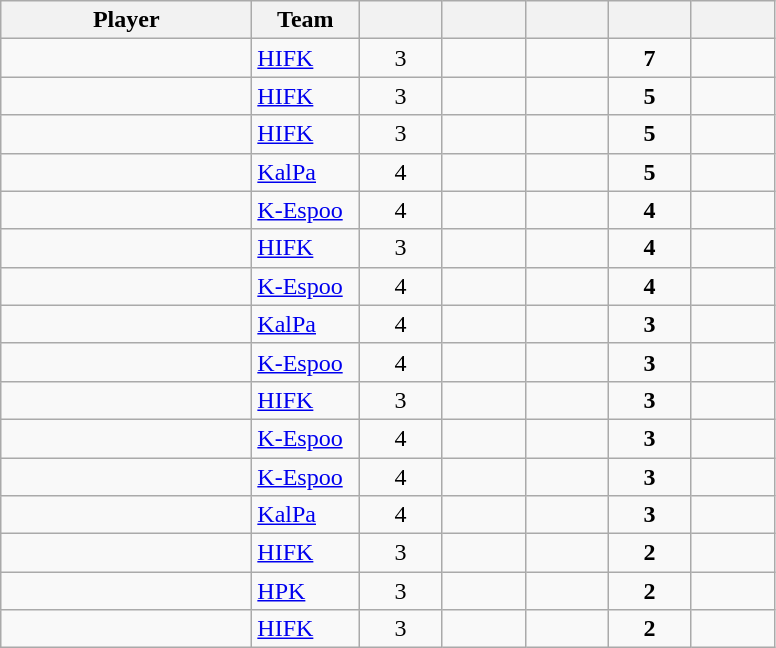<table class="wikitable sortable" style="text-align: center">
<tr>
<th style="width: 10em;">Player</th>
<th style="width: 4em;">Team</th>
<th style="width: 3em;"></th>
<th style="width: 3em;"></th>
<th style="width: 3em;"></th>
<th style="width: 3em;"></th>
<th style="width: 3em;"></th>
</tr>
<tr>
<td align="left"></td>
<td align="left"><a href='#'>HIFK</a></td>
<td>3</td>
<td></td>
<td></td>
<td><strong>7</strong></td>
<td></td>
</tr>
<tr>
<td align="left"></td>
<td align="left"><a href='#'>HIFK</a></td>
<td>3</td>
<td></td>
<td></td>
<td><strong>5</strong></td>
<td></td>
</tr>
<tr>
<td align="left"></td>
<td align="left"><a href='#'>HIFK</a></td>
<td>3</td>
<td></td>
<td></td>
<td><strong>5</strong></td>
<td></td>
</tr>
<tr>
<td align="left"></td>
<td align="left"><a href='#'>KalPa</a></td>
<td>4</td>
<td></td>
<td></td>
<td><strong>5</strong></td>
<td></td>
</tr>
<tr>
<td align="left"></td>
<td align="left"><a href='#'>K-Espoo</a></td>
<td>4</td>
<td></td>
<td></td>
<td><strong>4</strong></td>
<td></td>
</tr>
<tr>
<td align="left"></td>
<td align="left"><a href='#'>HIFK</a></td>
<td>3</td>
<td></td>
<td></td>
<td><strong>4</strong></td>
<td></td>
</tr>
<tr>
<td align="left"></td>
<td align="left"><a href='#'>K-Espoo</a></td>
<td>4</td>
<td></td>
<td></td>
<td><strong>4</strong></td>
<td></td>
</tr>
<tr>
<td align="left"></td>
<td align="left"><a href='#'>KalPa</a></td>
<td>4</td>
<td></td>
<td></td>
<td><strong>3</strong></td>
<td></td>
</tr>
<tr>
<td align="left"></td>
<td align="left"><a href='#'>K-Espoo</a></td>
<td>4</td>
<td></td>
<td></td>
<td><strong>3</strong></td>
<td></td>
</tr>
<tr>
<td align="left"></td>
<td align="left"><a href='#'>HIFK</a></td>
<td>3</td>
<td></td>
<td></td>
<td><strong>3</strong></td>
<td></td>
</tr>
<tr>
<td align="left"></td>
<td align="left"><a href='#'>K-Espoo</a></td>
<td>4</td>
<td></td>
<td></td>
<td><strong>3</strong></td>
<td></td>
</tr>
<tr>
<td align="left"></td>
<td align="left"><a href='#'>K-Espoo</a></td>
<td>4</td>
<td></td>
<td></td>
<td><strong>3</strong></td>
<td></td>
</tr>
<tr>
<td align="left"></td>
<td align="left"><a href='#'>KalPa</a></td>
<td>4</td>
<td></td>
<td></td>
<td><strong>3</strong></td>
<td></td>
</tr>
<tr>
<td align="left"></td>
<td align="left"><a href='#'>HIFK</a></td>
<td>3</td>
<td></td>
<td></td>
<td><strong>2</strong></td>
<td></td>
</tr>
<tr>
<td align="left"></td>
<td align="left"><a href='#'>HPK</a></td>
<td>3</td>
<td></td>
<td></td>
<td><strong>2</strong></td>
<td></td>
</tr>
<tr>
<td align="left"></td>
<td align="left"><a href='#'>HIFK</a></td>
<td>3</td>
<td></td>
<td></td>
<td><strong>2</strong></td>
<td></td>
</tr>
</table>
